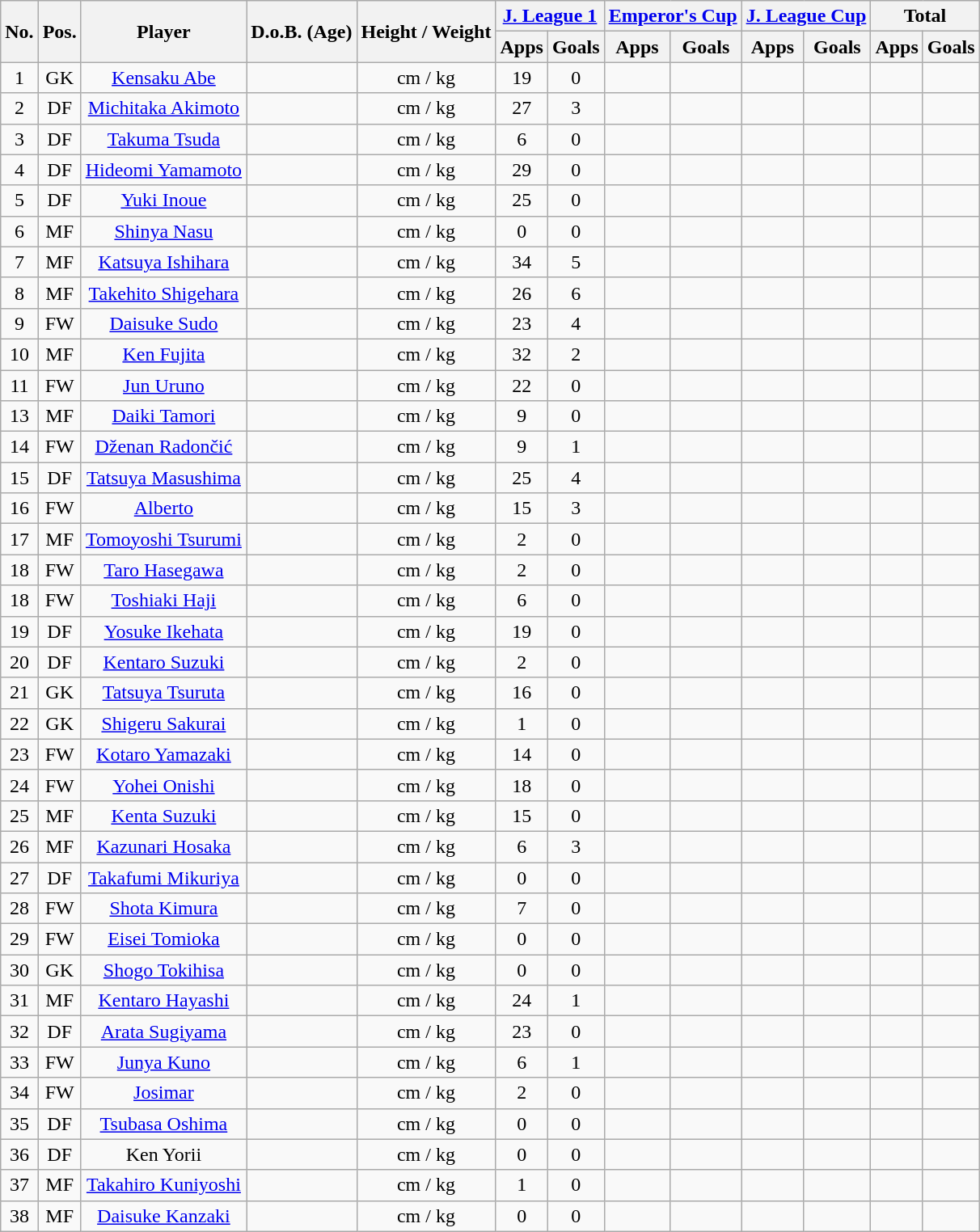<table class="wikitable" style="text-align:center;">
<tr>
<th rowspan="2">No.</th>
<th rowspan="2">Pos.</th>
<th rowspan="2">Player</th>
<th rowspan="2">D.o.B. (Age)</th>
<th rowspan="2">Height / Weight</th>
<th colspan="2"><a href='#'>J. League 1</a></th>
<th colspan="2"><a href='#'>Emperor's Cup</a></th>
<th colspan="2"><a href='#'>J. League Cup</a></th>
<th colspan="2">Total</th>
</tr>
<tr>
<th>Apps</th>
<th>Goals</th>
<th>Apps</th>
<th>Goals</th>
<th>Apps</th>
<th>Goals</th>
<th>Apps</th>
<th>Goals</th>
</tr>
<tr>
<td>1</td>
<td>GK</td>
<td><a href='#'>Kensaku Abe</a></td>
<td></td>
<td>cm / kg</td>
<td>19</td>
<td>0</td>
<td></td>
<td></td>
<td></td>
<td></td>
<td></td>
<td></td>
</tr>
<tr>
<td>2</td>
<td>DF</td>
<td><a href='#'>Michitaka Akimoto</a></td>
<td></td>
<td>cm / kg</td>
<td>27</td>
<td>3</td>
<td></td>
<td></td>
<td></td>
<td></td>
<td></td>
<td></td>
</tr>
<tr>
<td>3</td>
<td>DF</td>
<td><a href='#'>Takuma Tsuda</a></td>
<td></td>
<td>cm / kg</td>
<td>6</td>
<td>0</td>
<td></td>
<td></td>
<td></td>
<td></td>
<td></td>
<td></td>
</tr>
<tr>
<td>4</td>
<td>DF</td>
<td><a href='#'>Hideomi Yamamoto</a></td>
<td></td>
<td>cm / kg</td>
<td>29</td>
<td>0</td>
<td></td>
<td></td>
<td></td>
<td></td>
<td></td>
<td></td>
</tr>
<tr>
<td>5</td>
<td>DF</td>
<td><a href='#'>Yuki Inoue</a></td>
<td></td>
<td>cm / kg</td>
<td>25</td>
<td>0</td>
<td></td>
<td></td>
<td></td>
<td></td>
<td></td>
<td></td>
</tr>
<tr>
<td>6</td>
<td>MF</td>
<td><a href='#'>Shinya Nasu</a></td>
<td></td>
<td>cm / kg</td>
<td>0</td>
<td>0</td>
<td></td>
<td></td>
<td></td>
<td></td>
<td></td>
<td></td>
</tr>
<tr>
<td>7</td>
<td>MF</td>
<td><a href='#'>Katsuya Ishihara</a></td>
<td></td>
<td>cm / kg</td>
<td>34</td>
<td>5</td>
<td></td>
<td></td>
<td></td>
<td></td>
<td></td>
<td></td>
</tr>
<tr>
<td>8</td>
<td>MF</td>
<td><a href='#'>Takehito Shigehara</a></td>
<td></td>
<td>cm / kg</td>
<td>26</td>
<td>6</td>
<td></td>
<td></td>
<td></td>
<td></td>
<td></td>
<td></td>
</tr>
<tr>
<td>9</td>
<td>FW</td>
<td><a href='#'>Daisuke Sudo</a></td>
<td></td>
<td>cm / kg</td>
<td>23</td>
<td>4</td>
<td></td>
<td></td>
<td></td>
<td></td>
<td></td>
<td></td>
</tr>
<tr>
<td>10</td>
<td>MF</td>
<td><a href='#'>Ken Fujita</a></td>
<td></td>
<td>cm / kg</td>
<td>32</td>
<td>2</td>
<td></td>
<td></td>
<td></td>
<td></td>
<td></td>
<td></td>
</tr>
<tr>
<td>11</td>
<td>FW</td>
<td><a href='#'>Jun Uruno</a></td>
<td></td>
<td>cm / kg</td>
<td>22</td>
<td>0</td>
<td></td>
<td></td>
<td></td>
<td></td>
<td></td>
<td></td>
</tr>
<tr>
<td>13</td>
<td>MF</td>
<td><a href='#'>Daiki Tamori</a></td>
<td></td>
<td>cm / kg</td>
<td>9</td>
<td>0</td>
<td></td>
<td></td>
<td></td>
<td></td>
<td></td>
<td></td>
</tr>
<tr>
<td>14</td>
<td>FW</td>
<td><a href='#'>Dženan Radončić</a></td>
<td></td>
<td>cm / kg</td>
<td>9</td>
<td>1</td>
<td></td>
<td></td>
<td></td>
<td></td>
<td></td>
<td></td>
</tr>
<tr>
<td>15</td>
<td>DF</td>
<td><a href='#'>Tatsuya Masushima</a></td>
<td></td>
<td>cm / kg</td>
<td>25</td>
<td>4</td>
<td></td>
<td></td>
<td></td>
<td></td>
<td></td>
<td></td>
</tr>
<tr>
<td>16</td>
<td>FW</td>
<td><a href='#'>Alberto</a></td>
<td></td>
<td>cm / kg</td>
<td>15</td>
<td>3</td>
<td></td>
<td></td>
<td></td>
<td></td>
<td></td>
<td></td>
</tr>
<tr>
<td>17</td>
<td>MF</td>
<td><a href='#'>Tomoyoshi Tsurumi</a></td>
<td></td>
<td>cm / kg</td>
<td>2</td>
<td>0</td>
<td></td>
<td></td>
<td></td>
<td></td>
<td></td>
<td></td>
</tr>
<tr>
<td>18</td>
<td>FW</td>
<td><a href='#'>Taro Hasegawa</a></td>
<td></td>
<td>cm / kg</td>
<td>2</td>
<td>0</td>
<td></td>
<td></td>
<td></td>
<td></td>
<td></td>
<td></td>
</tr>
<tr>
<td>18</td>
<td>FW</td>
<td><a href='#'>Toshiaki Haji</a></td>
<td></td>
<td>cm / kg</td>
<td>6</td>
<td>0</td>
<td></td>
<td></td>
<td></td>
<td></td>
<td></td>
<td></td>
</tr>
<tr>
<td>19</td>
<td>DF</td>
<td><a href='#'>Yosuke Ikehata</a></td>
<td></td>
<td>cm / kg</td>
<td>19</td>
<td>0</td>
<td></td>
<td></td>
<td></td>
<td></td>
<td></td>
<td></td>
</tr>
<tr>
<td>20</td>
<td>DF</td>
<td><a href='#'>Kentaro Suzuki</a></td>
<td></td>
<td>cm / kg</td>
<td>2</td>
<td>0</td>
<td></td>
<td></td>
<td></td>
<td></td>
<td></td>
<td></td>
</tr>
<tr>
<td>21</td>
<td>GK</td>
<td><a href='#'>Tatsuya Tsuruta</a></td>
<td></td>
<td>cm / kg</td>
<td>16</td>
<td>0</td>
<td></td>
<td></td>
<td></td>
<td></td>
<td></td>
<td></td>
</tr>
<tr>
<td>22</td>
<td>GK</td>
<td><a href='#'>Shigeru Sakurai</a></td>
<td></td>
<td>cm / kg</td>
<td>1</td>
<td>0</td>
<td></td>
<td></td>
<td></td>
<td></td>
<td></td>
<td></td>
</tr>
<tr>
<td>23</td>
<td>FW</td>
<td><a href='#'>Kotaro Yamazaki</a></td>
<td></td>
<td>cm / kg</td>
<td>14</td>
<td>0</td>
<td></td>
<td></td>
<td></td>
<td></td>
<td></td>
<td></td>
</tr>
<tr>
<td>24</td>
<td>FW</td>
<td><a href='#'>Yohei Onishi</a></td>
<td></td>
<td>cm / kg</td>
<td>18</td>
<td>0</td>
<td></td>
<td></td>
<td></td>
<td></td>
<td></td>
<td></td>
</tr>
<tr>
<td>25</td>
<td>MF</td>
<td><a href='#'>Kenta Suzuki</a></td>
<td></td>
<td>cm / kg</td>
<td>15</td>
<td>0</td>
<td></td>
<td></td>
<td></td>
<td></td>
<td></td>
<td></td>
</tr>
<tr>
<td>26</td>
<td>MF</td>
<td><a href='#'>Kazunari Hosaka</a></td>
<td></td>
<td>cm / kg</td>
<td>6</td>
<td>3</td>
<td></td>
<td></td>
<td></td>
<td></td>
<td></td>
<td></td>
</tr>
<tr>
<td>27</td>
<td>DF</td>
<td><a href='#'>Takafumi Mikuriya</a></td>
<td></td>
<td>cm / kg</td>
<td>0</td>
<td>0</td>
<td></td>
<td></td>
<td></td>
<td></td>
<td></td>
<td></td>
</tr>
<tr>
<td>28</td>
<td>FW</td>
<td><a href='#'>Shota Kimura</a></td>
<td></td>
<td>cm / kg</td>
<td>7</td>
<td>0</td>
<td></td>
<td></td>
<td></td>
<td></td>
<td></td>
<td></td>
</tr>
<tr>
<td>29</td>
<td>FW</td>
<td><a href='#'>Eisei Tomioka</a></td>
<td></td>
<td>cm / kg</td>
<td>0</td>
<td>0</td>
<td></td>
<td></td>
<td></td>
<td></td>
<td></td>
<td></td>
</tr>
<tr>
<td>30</td>
<td>GK</td>
<td><a href='#'>Shogo Tokihisa</a></td>
<td></td>
<td>cm / kg</td>
<td>0</td>
<td>0</td>
<td></td>
<td></td>
<td></td>
<td></td>
<td></td>
<td></td>
</tr>
<tr>
<td>31</td>
<td>MF</td>
<td><a href='#'>Kentaro Hayashi</a></td>
<td></td>
<td>cm / kg</td>
<td>24</td>
<td>1</td>
<td></td>
<td></td>
<td></td>
<td></td>
<td></td>
<td></td>
</tr>
<tr>
<td>32</td>
<td>DF</td>
<td><a href='#'>Arata Sugiyama</a></td>
<td></td>
<td>cm / kg</td>
<td>23</td>
<td>0</td>
<td></td>
<td></td>
<td></td>
<td></td>
<td></td>
<td></td>
</tr>
<tr>
<td>33</td>
<td>FW</td>
<td><a href='#'>Junya Kuno</a></td>
<td></td>
<td>cm / kg</td>
<td>6</td>
<td>1</td>
<td></td>
<td></td>
<td></td>
<td></td>
<td></td>
<td></td>
</tr>
<tr>
<td>34</td>
<td>FW</td>
<td><a href='#'>Josimar</a></td>
<td></td>
<td>cm / kg</td>
<td>2</td>
<td>0</td>
<td></td>
<td></td>
<td></td>
<td></td>
<td></td>
<td></td>
</tr>
<tr>
<td>35</td>
<td>DF</td>
<td><a href='#'>Tsubasa Oshima</a></td>
<td></td>
<td>cm / kg</td>
<td>0</td>
<td>0</td>
<td></td>
<td></td>
<td></td>
<td></td>
<td></td>
<td></td>
</tr>
<tr>
<td>36</td>
<td>DF</td>
<td>Ken Yorii</td>
<td></td>
<td>cm / kg</td>
<td>0</td>
<td>0</td>
<td></td>
<td></td>
<td></td>
<td></td>
<td></td>
<td></td>
</tr>
<tr>
<td>37</td>
<td>MF</td>
<td><a href='#'>Takahiro Kuniyoshi</a></td>
<td></td>
<td>cm / kg</td>
<td>1</td>
<td>0</td>
<td></td>
<td></td>
<td></td>
<td></td>
<td></td>
<td></td>
</tr>
<tr>
<td>38</td>
<td>MF</td>
<td><a href='#'>Daisuke Kanzaki</a></td>
<td></td>
<td>cm / kg</td>
<td>0</td>
<td>0</td>
<td></td>
<td></td>
<td></td>
<td></td>
<td></td>
<td></td>
</tr>
</table>
